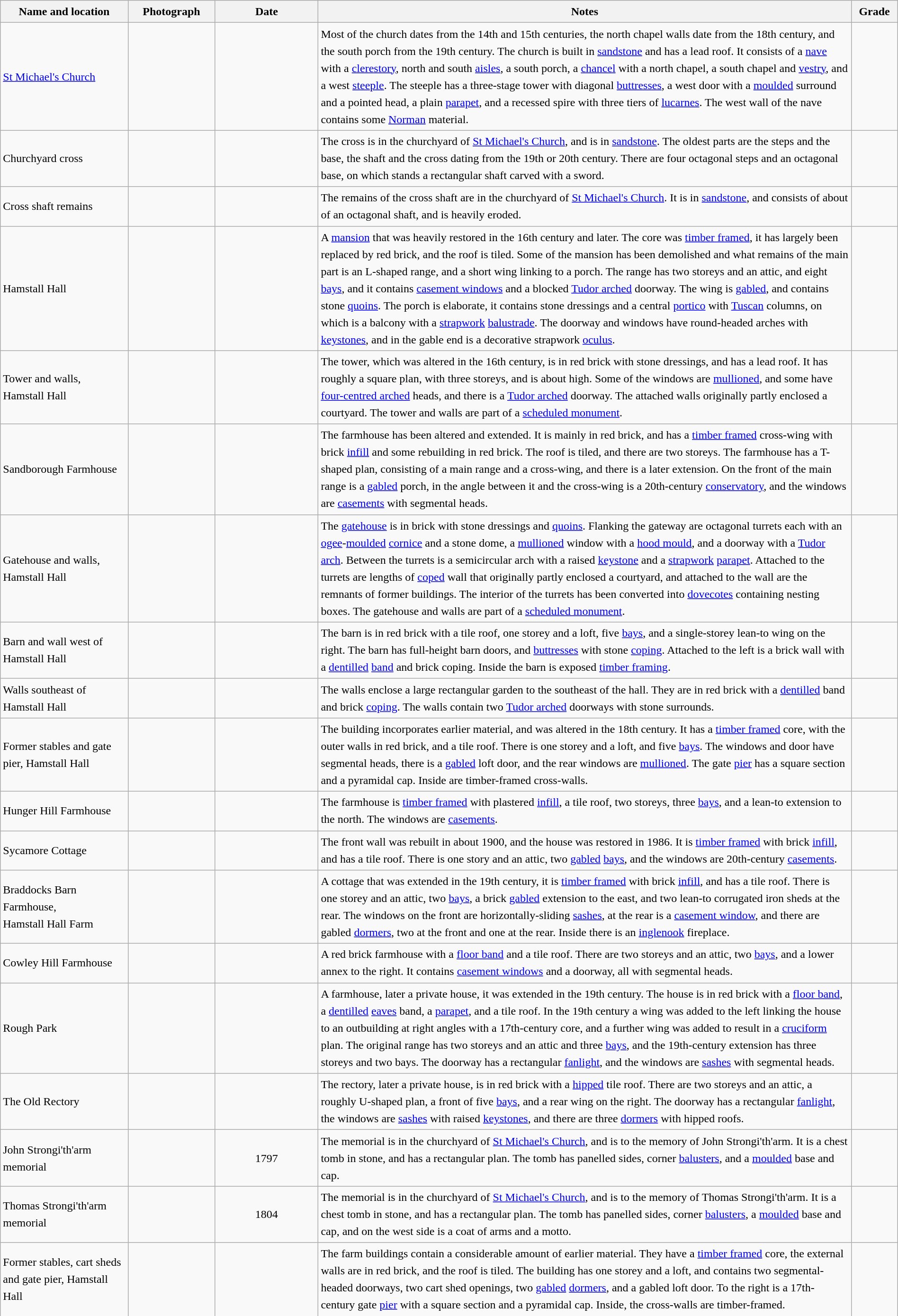<table class="wikitable sortable plainrowheaders" style="width:100%; border:0; text-align:left; line-height:150%;">
<tr>
<th scope="col"  style="width:150px">Name and location</th>
<th scope="col"  style="width:100px" class="unsortable">Photograph</th>
<th scope="col"  style="width:120px">Date</th>
<th scope="col"  style="width:650px" class="unsortable">Notes</th>
<th scope="col"  style="width:50px">Grade</th>
</tr>
<tr>
<td><a href='#'>St Michael's Church</a><br><small></small></td>
<td></td>
<td align="center"></td>
<td>Most of the church dates from the 14th and 15th centuries, the north chapel walls date from the 18th century, and the south porch from the 19th century.  The church is built in <a href='#'>sandstone</a> and has a lead roof.  It consists of a <a href='#'>nave</a> with a <a href='#'>clerestory</a>, north and south <a href='#'>aisles</a>, a south porch, a <a href='#'>chancel</a> with a north chapel, a south chapel and <a href='#'>vestry</a>, and a west <a href='#'>steeple</a>.  The steeple has a three-stage tower with diagonal <a href='#'>buttresses</a>, a west door with a <a href='#'>moulded</a> surround and a pointed head, a plain <a href='#'>parapet</a>, and a recessed spire with three tiers of <a href='#'>lucarnes</a>.  The west wall of the nave contains some <a href='#'>Norman</a> material.</td>
<td align="center" ></td>
</tr>
<tr>
<td>Churchyard cross<br><small></small></td>
<td></td>
<td align="center"></td>
<td>The cross is in the churchyard of <a href='#'>St Michael's Church</a>, and is in <a href='#'>sandstone</a>.  The oldest parts are the steps and the base, the shaft and the cross dating from the 19th or 20th century.  There are four octagonal steps and an octagonal base, on which stands a rectangular shaft carved with a sword.</td>
<td align="center" ></td>
</tr>
<tr>
<td>Cross shaft remains<br><small></small></td>
<td></td>
<td align="center"></td>
<td>The remains of the cross shaft are in the churchyard of <a href='#'>St Michael's Church</a>.  It is in <a href='#'>sandstone</a>, and consists of about  of an octagonal shaft, and is heavily eroded.</td>
<td align="center" ></td>
</tr>
<tr>
<td>Hamstall Hall<br><small></small></td>
<td></td>
<td align="center"></td>
<td>A <a href='#'>mansion</a> that was heavily restored in the 16th century and later.  The core was <a href='#'>timber framed</a>, it has largely been replaced by red brick, and the roof is tiled.  Some of the mansion has been demolished and what remains of the main part is an L-shaped range, and a short wing linking to a porch.  The range has two storeys and an attic, and eight <a href='#'>bays</a>, and it contains <a href='#'>casement windows</a> and a blocked <a href='#'>Tudor arched</a> doorway.  The wing is <a href='#'>gabled</a>, and contains stone <a href='#'>quoins</a>.  The porch is elaborate, it contains stone dressings and a central <a href='#'>portico</a> with <a href='#'>Tuscan</a> columns, on which is a balcony with a <a href='#'>strapwork</a> <a href='#'>balustrade</a>.  The doorway and windows have round-headed arches with <a href='#'>keystones</a>, and in the gable end is a decorative strapwork <a href='#'>oculus</a>.</td>
<td align="center" ></td>
</tr>
<tr>
<td>Tower and walls,<br>Hamstall Hall<br><small></small></td>
<td></td>
<td align="center"></td>
<td>The tower, which was altered in the 16th century, is in red brick with stone dressings, and has a lead roof.  It has roughly a square plan, with three storeys, and is about  high.  Some of the windows are <a href='#'>mullioned</a>, and some have <a href='#'>four-centred arched</a> heads, and there is a <a href='#'>Tudor arched</a> doorway.  The attached walls originally partly enclosed a courtyard.  The tower and walls are part of a <a href='#'>scheduled monument</a>.</td>
<td align="center" ></td>
</tr>
<tr>
<td>Sandborough Farmhouse<br><small></small></td>
<td></td>
<td align="center"></td>
<td>The farmhouse has been altered and extended.  It is mainly in red brick, and has a <a href='#'>timber framed</a> cross-wing with brick <a href='#'>infill</a> and some rebuilding in red brick.  The roof is tiled, and there are two storeys.  The farmhouse has a T-shaped plan, consisting of a main range and a cross-wing, and there is a later extension.  On the front of the main range is a <a href='#'>gabled</a> porch, in the angle between it and the cross-wing is a 20th-century <a href='#'>conservatory</a>, and the windows are <a href='#'>casements</a> with segmental heads.</td>
<td align="center" ></td>
</tr>
<tr>
<td>Gatehouse and walls,<br>Hamstall Hall<br><small></small></td>
<td></td>
<td align="center"></td>
<td>The <a href='#'>gatehouse</a> is in brick with stone dressings and <a href='#'>quoins</a>.  Flanking the gateway are octagonal turrets each with an <a href='#'>ogee</a>-<a href='#'>moulded</a> <a href='#'>cornice</a> and a stone dome, a <a href='#'>mullioned</a> window with a <a href='#'>hood mould</a>, and a doorway with a <a href='#'>Tudor arch</a>.  Between the turrets is a semicircular arch with a raised <a href='#'>keystone</a> and a <a href='#'>strapwork</a> <a href='#'>parapet</a>.  Attached to the turrets are lengths of <a href='#'>coped</a> wall that originally partly enclosed a courtyard, and attached to the wall are the remnants of former buildings.  The interior of the turrets has been converted into <a href='#'>dovecotes</a> containing nesting boxes.  The gatehouse and walls are part of a <a href='#'>scheduled monument</a>.</td>
<td align="center" ></td>
</tr>
<tr>
<td>Barn and wall west of Hamstall Hall<br><small></small></td>
<td></td>
<td align="center"></td>
<td>The barn is in red brick with a tile roof, one storey and a loft, five <a href='#'>bays</a>, and a single-storey lean-to wing on the right.  The barn has full-height barn doors, and <a href='#'>buttresses</a> with stone <a href='#'>coping</a>.  Attached to the left is a brick wall with a <a href='#'>dentilled</a> <a href='#'>band</a> and brick coping.  Inside the barn is exposed <a href='#'>timber framing</a>.</td>
<td align="center" ></td>
</tr>
<tr>
<td>Walls southeast of Hamstall Hall<br><small></small></td>
<td></td>
<td align="center"></td>
<td>The walls enclose a large rectangular garden to the southeast of the hall.  They are in red brick with a <a href='#'>dentilled</a> band and brick <a href='#'>coping</a>.  The walls contain two <a href='#'>Tudor arched</a> doorways with stone surrounds.</td>
<td align="center" ></td>
</tr>
<tr>
<td>Former stables and gate pier, Hamstall Hall<br><small></small></td>
<td></td>
<td align="center"></td>
<td>The building incorporates earlier material, and was altered in the 18th century.  It has a <a href='#'>timber framed</a> core, with the outer walls in red brick, and a tile roof.  There is one storey and a loft, and five <a href='#'>bays</a>.  The windows and door have segmental heads, there is a <a href='#'>gabled</a> loft door, and the rear windows are <a href='#'>mullioned</a>.  The gate <a href='#'>pier</a> has a square section and a pyramidal cap.  Inside are timber-framed cross-walls.</td>
<td align="center" ></td>
</tr>
<tr>
<td>Hunger Hill Farmhouse<br><small></small></td>
<td></td>
<td align="center"></td>
<td>The farmhouse is <a href='#'>timber framed</a> with plastered <a href='#'>infill</a>, a tile roof, two storeys, three <a href='#'>bays</a>, and a lean-to extension to the north.  The windows are <a href='#'>casements</a>.</td>
<td align="center" ></td>
</tr>
<tr>
<td>Sycamore Cottage<br><small></small></td>
<td></td>
<td align="center"></td>
<td>The front wall was rebuilt in about 1900, and the house was restored in 1986.  It is <a href='#'>timber framed</a> with brick <a href='#'>infill</a>, and has a tile roof.  There is one story and an attic, two <a href='#'>gabled</a> <a href='#'>bays</a>, and the windows are 20th-century <a href='#'>casements</a>.</td>
<td align="center" ></td>
</tr>
<tr>
<td>Braddocks Barn Farmhouse,<br>Hamstall Hall Farm<br><small></small></td>
<td></td>
<td align="center"></td>
<td>A cottage that was extended in the 19th century, it is <a href='#'>timber framed</a> with brick <a href='#'>infill</a>, and has a tile roof.  There is one storey and an attic, two <a href='#'>bays</a>, a brick <a href='#'>gabled</a> extension to the east, and two lean-to corrugated iron sheds at the rear.  The windows on the front are horizontally-sliding <a href='#'>sashes</a>, at the rear is a <a href='#'>casement window</a>, and there are gabled <a href='#'>dormers</a>, two at the front and one at the rear.  Inside there is an <a href='#'>inglenook</a> fireplace.</td>
<td align="center" ></td>
</tr>
<tr>
<td>Cowley Hill Farmhouse<br><small></small></td>
<td></td>
<td align="center"></td>
<td>A red brick farmhouse with a <a href='#'>floor band</a> and a tile roof.  There are two storeys and an attic, two <a href='#'>bays</a>, and a lower annex to the right.  It contains <a href='#'>casement windows</a> and a doorway, all with segmental heads.</td>
<td align="center" ></td>
</tr>
<tr>
<td>Rough Park<br><small></small></td>
<td></td>
<td align="center"></td>
<td>A farmhouse, later a private house, it was extended in the 19th century.  The house is in red brick with a <a href='#'>floor band</a>, a <a href='#'>dentilled</a> <a href='#'>eaves</a> band, a <a href='#'>parapet</a>, and a tile roof.  In the 19th century a wing was added to the left linking the house to an outbuilding at right angles with a 17th-century core, and a further wing was added to result in a <a href='#'>cruciform</a> plan.  The original range has two storeys and an attic and three <a href='#'>bays</a>, and the 19th-century extension has three storeys and two bays.  The doorway has a rectangular <a href='#'>fanlight</a>, and the windows are <a href='#'>sashes</a> with segmental heads.</td>
<td align="center" ></td>
</tr>
<tr>
<td>The Old Rectory<br><small></small></td>
<td></td>
<td align="center"></td>
<td>The rectory, later a private house, is in red brick with a <a href='#'>hipped</a> tile roof.  There are two storeys and an attic, a roughly U-shaped plan, a front of five <a href='#'>bays</a>, and a rear wing on the right.  The doorway has a rectangular <a href='#'>fanlight</a>, the windows are <a href='#'>sashes</a> with raised <a href='#'>keystones</a>, and there are three <a href='#'>dormers</a> with hipped roofs.</td>
<td align="center" ></td>
</tr>
<tr>
<td>John Strongi'th'arm memorial<br><small></small></td>
<td></td>
<td align="center">1797</td>
<td>The memorial is in the churchyard of <a href='#'>St Michael's Church</a>, and is to the memory of John Strongi'th'arm.  It is a chest tomb in stone, and has a rectangular plan.  The tomb has panelled sides, corner <a href='#'>balusters</a>, and a <a href='#'>moulded</a> base and cap.</td>
<td align="center" ></td>
</tr>
<tr>
<td>Thomas Strongi'th'arm memorial<br><small></small></td>
<td></td>
<td align="center">1804</td>
<td>The memorial is in the churchyard of <a href='#'>St Michael's Church</a>, and is to the memory of Thomas Strongi'th'arm.  It is a chest tomb in stone, and has a rectangular plan.  The tomb has panelled sides, corner <a href='#'>balusters</a>, a <a href='#'>moulded</a> base and cap, and on the west side is a coat of arms and a motto.</td>
<td align="center" ></td>
</tr>
<tr>
<td>Former stables, cart sheds and gate pier, Hamstall Hall<br><small></small></td>
<td></td>
<td align="center"></td>
<td>The farm buildings contain a considerable amount of earlier material.  They have a <a href='#'>timber framed</a> core, the external walls are in red brick, and the roof is tiled.  The building has one storey and a loft, and contains two segmental-headed doorways, two cart shed openings, two <a href='#'>gabled</a> <a href='#'>dormers</a>, and a gabled loft door.  To the right is a 17th-century gate <a href='#'>pier</a> with a square section and a pyramidal cap.  Inside, the cross-walls are timber-framed.</td>
<td align="center" ></td>
</tr>
<tr>
</tr>
</table>
